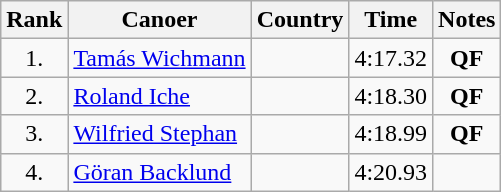<table class="wikitable sortable" style="text-align:center">
<tr>
<th>Rank</th>
<th>Canoer</th>
<th>Country</th>
<th>Time</th>
<th>Notes</th>
</tr>
<tr>
<td>1.</td>
<td align=left athlete><a href='#'>Tamás Wichmann</a></td>
<td align=left athlete></td>
<td>4:17.32</td>
<td><strong>QF</strong></td>
</tr>
<tr>
<td>2.</td>
<td align=left athlete><a href='#'>Roland Iche</a></td>
<td align=left athlete></td>
<td>4:18.30</td>
<td><strong>QF</strong></td>
</tr>
<tr>
<td>3.</td>
<td align=left athlete><a href='#'>Wilfried Stephan</a></td>
<td align=left athlete></td>
<td>4:18.99</td>
<td><strong>QF</strong></td>
</tr>
<tr>
<td>4.</td>
<td align=left athlete><a href='#'>Göran Backlund</a></td>
<td align=left athlete></td>
<td>4:20.93</td>
<td></td>
</tr>
</table>
